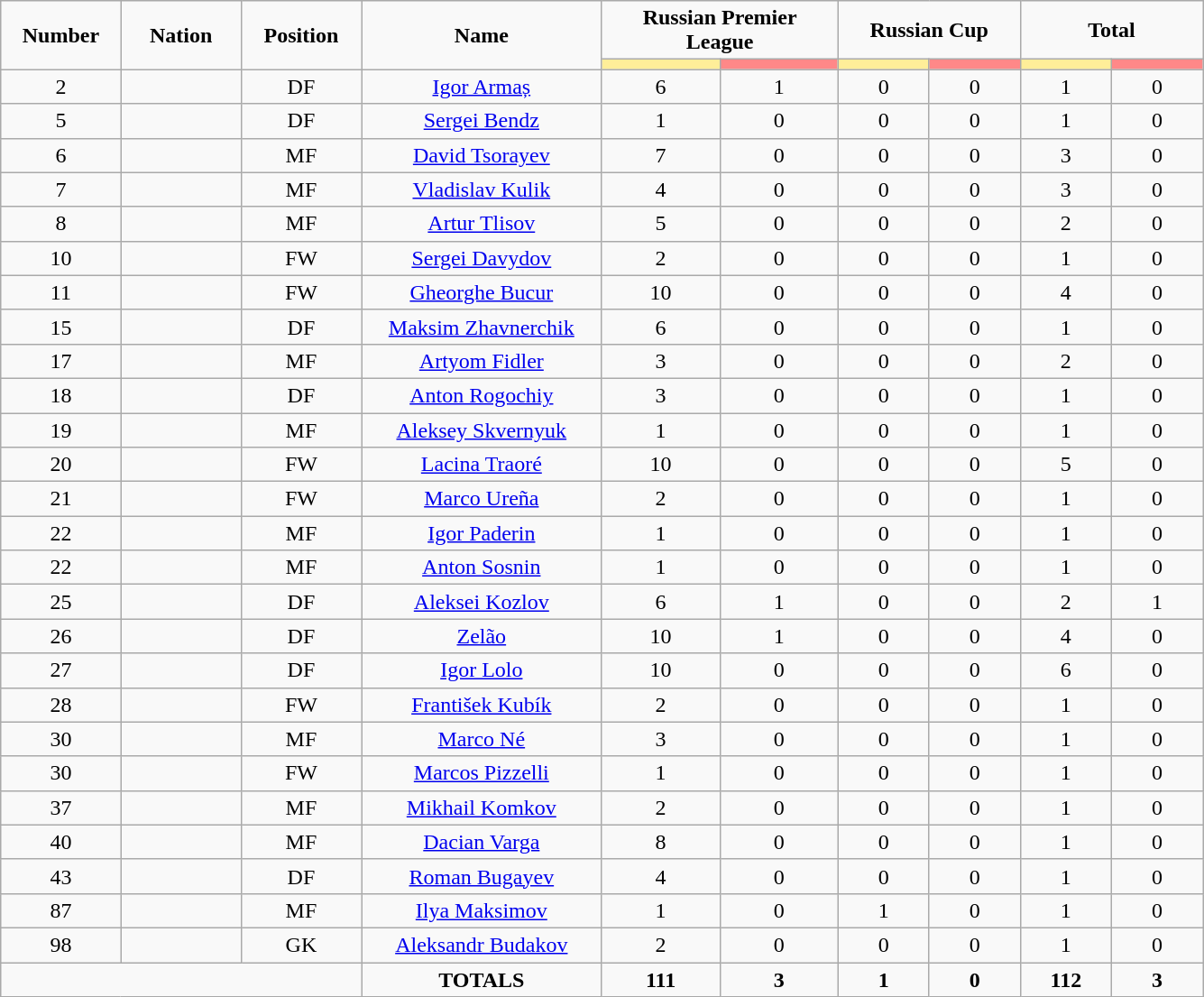<table class="wikitable" style="font-size: 100%; text-align: center;">
<tr>
<td rowspan="2" width="10%" align="center"><strong>Number</strong></td>
<td rowspan="2" width="10%" align="center"><strong>Nation</strong></td>
<td rowspan="2" width="10%" align="center"><strong>Position</strong></td>
<td rowspan="2" width="20%" align="center"><strong>Name</strong></td>
<td colspan="2" align="center"><strong>Russian Premier League</strong></td>
<td colspan="2" align="center"><strong>Russian Cup</strong></td>
<td colspan="2" align="center"><strong>Total</strong></td>
</tr>
<tr>
<th width=80 style="background: #FFEE99"></th>
<th width=80 style="background: #FF8888"></th>
<th width=60 style="background: #FFEE99"></th>
<th width=60 style="background: #FF8888"></th>
<th width=60 style="background: #FFEE99"></th>
<th width=60 style="background: #FF8888"></th>
</tr>
<tr>
<td>2</td>
<td></td>
<td>DF</td>
<td><a href='#'>Igor Armaș</a></td>
<td>6</td>
<td>1</td>
<td>0</td>
<td>0</td>
<td>1</td>
<td>0</td>
</tr>
<tr>
<td>5</td>
<td></td>
<td>DF</td>
<td><a href='#'>Sergei Bendz</a></td>
<td>1</td>
<td>0</td>
<td>0</td>
<td>0</td>
<td>1</td>
<td>0</td>
</tr>
<tr>
<td>6</td>
<td></td>
<td>MF</td>
<td><a href='#'>David Tsorayev</a></td>
<td>7</td>
<td>0</td>
<td>0</td>
<td>0</td>
<td>3</td>
<td>0</td>
</tr>
<tr>
<td>7</td>
<td></td>
<td>MF</td>
<td><a href='#'>Vladislav Kulik</a></td>
<td>4</td>
<td>0</td>
<td>0</td>
<td>0</td>
<td>3</td>
<td>0</td>
</tr>
<tr>
<td>8</td>
<td></td>
<td>MF</td>
<td><a href='#'>Artur Tlisov</a></td>
<td>5</td>
<td>0</td>
<td>0</td>
<td>0</td>
<td>2</td>
<td>0</td>
</tr>
<tr>
<td>10</td>
<td></td>
<td>FW</td>
<td><a href='#'>Sergei Davydov</a></td>
<td>2</td>
<td>0</td>
<td>0</td>
<td>0</td>
<td>1</td>
<td>0</td>
</tr>
<tr>
<td>11</td>
<td></td>
<td>FW</td>
<td><a href='#'>Gheorghe Bucur</a></td>
<td>10</td>
<td>0</td>
<td>0</td>
<td>0</td>
<td>4</td>
<td>0</td>
</tr>
<tr>
<td>15</td>
<td></td>
<td>DF</td>
<td><a href='#'>Maksim Zhavnerchik</a></td>
<td>6</td>
<td>0</td>
<td>0</td>
<td>0</td>
<td>1</td>
<td>0</td>
</tr>
<tr>
<td>17</td>
<td></td>
<td>MF</td>
<td><a href='#'>Artyom Fidler</a></td>
<td>3</td>
<td>0</td>
<td>0</td>
<td>0</td>
<td>2</td>
<td>0</td>
</tr>
<tr>
<td>18</td>
<td></td>
<td>DF</td>
<td><a href='#'>Anton Rogochiy</a></td>
<td>3</td>
<td>0</td>
<td>0</td>
<td>0</td>
<td>1</td>
<td>0</td>
</tr>
<tr>
<td>19</td>
<td></td>
<td>MF</td>
<td><a href='#'>Aleksey Skvernyuk</a></td>
<td>1</td>
<td>0</td>
<td>0</td>
<td>0</td>
<td>1</td>
<td>0</td>
</tr>
<tr>
<td>20</td>
<td></td>
<td>FW</td>
<td><a href='#'>Lacina Traoré</a></td>
<td>10</td>
<td>0</td>
<td>0</td>
<td>0</td>
<td>5</td>
<td>0</td>
</tr>
<tr>
<td>21</td>
<td></td>
<td>FW</td>
<td><a href='#'>Marco Ureña</a></td>
<td>2</td>
<td>0</td>
<td>0</td>
<td>0</td>
<td>1</td>
<td>0</td>
</tr>
<tr>
<td>22</td>
<td></td>
<td>MF</td>
<td><a href='#'>Igor Paderin</a></td>
<td>1</td>
<td>0</td>
<td>0</td>
<td>0</td>
<td>1</td>
<td>0</td>
</tr>
<tr>
<td>22</td>
<td></td>
<td>MF</td>
<td><a href='#'>Anton Sosnin</a></td>
<td>1</td>
<td>0</td>
<td>0</td>
<td>0</td>
<td>1</td>
<td>0</td>
</tr>
<tr>
<td>25</td>
<td></td>
<td>DF</td>
<td><a href='#'>Aleksei Kozlov</a></td>
<td>6</td>
<td>1</td>
<td>0</td>
<td>0</td>
<td>2</td>
<td>1</td>
</tr>
<tr>
<td>26</td>
<td></td>
<td>DF</td>
<td><a href='#'>Zelão</a></td>
<td>10</td>
<td>1</td>
<td>0</td>
<td>0</td>
<td>4</td>
<td>0</td>
</tr>
<tr>
<td>27</td>
<td></td>
<td>DF</td>
<td><a href='#'>Igor Lolo</a></td>
<td>10</td>
<td>0</td>
<td>0</td>
<td>0</td>
<td>6</td>
<td>0</td>
</tr>
<tr>
<td>28</td>
<td></td>
<td>FW</td>
<td><a href='#'>František Kubík</a></td>
<td>2</td>
<td>0</td>
<td>0</td>
<td>0</td>
<td>1</td>
<td>0</td>
</tr>
<tr>
<td>30</td>
<td></td>
<td>MF</td>
<td><a href='#'>Marco Né</a></td>
<td>3</td>
<td>0</td>
<td>0</td>
<td>0</td>
<td>1</td>
<td>0</td>
</tr>
<tr>
<td>30</td>
<td></td>
<td>FW</td>
<td><a href='#'>Marcos Pizzelli</a></td>
<td>1</td>
<td>0</td>
<td>0</td>
<td>0</td>
<td>1</td>
<td>0</td>
</tr>
<tr>
<td>37</td>
<td></td>
<td>MF</td>
<td><a href='#'>Mikhail Komkov</a></td>
<td>2</td>
<td>0</td>
<td>0</td>
<td>0</td>
<td>1</td>
<td>0</td>
</tr>
<tr>
<td>40</td>
<td></td>
<td>MF</td>
<td><a href='#'>Dacian Varga</a></td>
<td>8</td>
<td>0</td>
<td>0</td>
<td>0</td>
<td>1</td>
<td>0</td>
</tr>
<tr>
<td>43</td>
<td></td>
<td>DF</td>
<td><a href='#'>Roman Bugayev</a></td>
<td>4</td>
<td>0</td>
<td>0</td>
<td>0</td>
<td>1</td>
<td>0</td>
</tr>
<tr>
<td>87</td>
<td></td>
<td>MF</td>
<td><a href='#'>Ilya Maksimov</a></td>
<td>1</td>
<td>0</td>
<td>1</td>
<td>0</td>
<td>1</td>
<td>0</td>
</tr>
<tr>
<td>98</td>
<td></td>
<td>GK</td>
<td><a href='#'>Aleksandr Budakov</a></td>
<td>2</td>
<td>0</td>
<td>0</td>
<td>0</td>
<td>1</td>
<td>0</td>
</tr>
<tr>
<td colspan="3"></td>
<td><strong>TOTALS</strong></td>
<td><strong>111</strong></td>
<td><strong>3</strong></td>
<td><strong>1</strong></td>
<td><strong>0</strong></td>
<td><strong>112</strong></td>
<td><strong>3</strong></td>
</tr>
</table>
